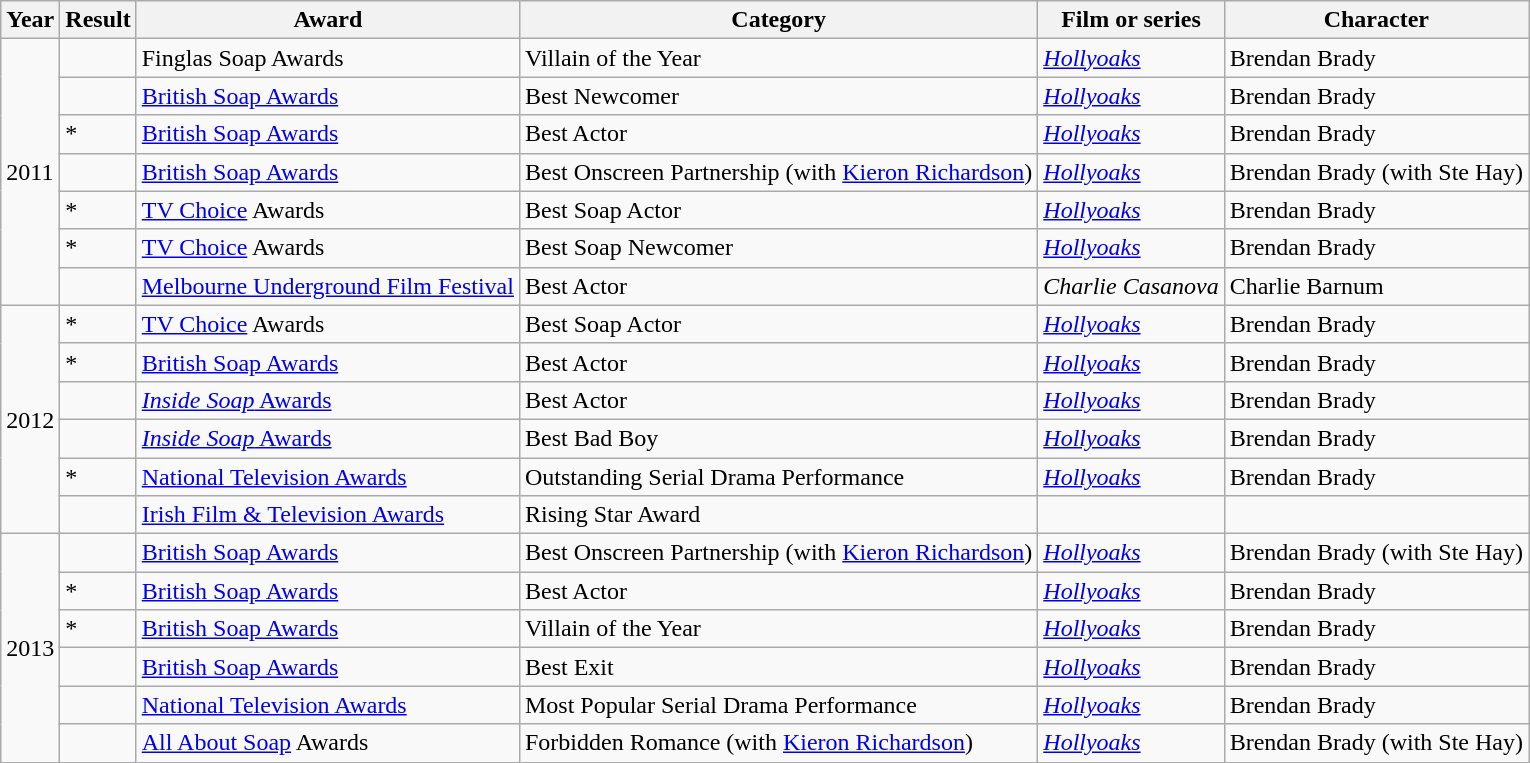<table class="wikitable sortable">
<tr>
<th>Year</th>
<th>Result</th>
<th>Award</th>
<th>Category</th>
<th>Film or series</th>
<th>Character</th>
</tr>
<tr>
<td rowspan="7">2011</td>
<td></td>
<td>Finglas Soap Awards</td>
<td>Villain of the Year</td>
<td><em><a href='#'>Hollyoaks</a></em></td>
<td>Brendan Brady</td>
</tr>
<tr>
<td></td>
<td><a href='#'>British Soap Awards</a></td>
<td>Best Newcomer</td>
<td><em><a href='#'>Hollyoaks</a></em></td>
<td>Brendan Brady</td>
</tr>
<tr>
<td>*</td>
<td><a href='#'>British Soap Awards</a></td>
<td>Best Actor</td>
<td><em><a href='#'>Hollyoaks</a></em></td>
<td>Brendan Brady</td>
</tr>
<tr>
<td></td>
<td><a href='#'>British Soap Awards</a></td>
<td>Best Onscreen Partnership (with <a href='#'>Kieron Richardson</a>)</td>
<td><em><a href='#'>Hollyoaks</a></em></td>
<td>Brendan Brady (with Ste Hay)</td>
</tr>
<tr>
<td>*</td>
<td><a href='#'>TV Choice</a> Awards</td>
<td>Best Soap Actor</td>
<td><em><a href='#'>Hollyoaks</a></em></td>
<td>Brendan Brady</td>
</tr>
<tr>
<td>*</td>
<td><a href='#'>TV Choice</a> Awards</td>
<td>Best Soap Newcomer</td>
<td><em><a href='#'>Hollyoaks</a></em></td>
<td>Brendan Brady</td>
</tr>
<tr>
<td></td>
<td><a href='#'>Melbourne Underground Film Festival</a></td>
<td>Best Actor</td>
<td><em>Charlie Casanova</em></td>
<td>Charlie Barnum</td>
</tr>
<tr>
<td rowspan="6">2012</td>
<td>*</td>
<td><a href='#'>TV Choice</a> Awards</td>
<td>Best Soap Actor</td>
<td><em><a href='#'>Hollyoaks</a></em></td>
<td>Brendan Brady</td>
</tr>
<tr>
<td>*</td>
<td><a href='#'>British Soap Awards</a></td>
<td>Best Actor</td>
<td><em><a href='#'>Hollyoaks</a></em></td>
<td>Brendan Brady</td>
</tr>
<tr>
<td></td>
<td><a href='#'><em>Inside Soap</em> Awards</a></td>
<td>Best Actor</td>
<td><em><a href='#'>Hollyoaks</a></em></td>
<td>Brendan Brady</td>
</tr>
<tr>
<td></td>
<td><a href='#'><em>Inside Soap</em> Awards</a></td>
<td>Best Bad Boy</td>
<td><em><a href='#'>Hollyoaks</a></em></td>
<td>Brendan Brady</td>
</tr>
<tr>
<td>*</td>
<td><a href='#'>National Television Awards</a></td>
<td>Outstanding Serial Drama Performance</td>
<td><em><a href='#'>Hollyoaks</a></em></td>
<td>Brendan Brady</td>
</tr>
<tr>
<td></td>
<td><a href='#'>Irish Film & Television Awards</a></td>
<td>Rising Star Award</td>
<td></td>
<td></td>
</tr>
<tr>
<td rowspan="6">2013</td>
<td></td>
<td><a href='#'>British Soap Awards</a></td>
<td>Best Onscreen Partnership (with <a href='#'>Kieron Richardson</a>)</td>
<td><em><a href='#'>Hollyoaks</a></em></td>
<td>Brendan Brady (with Ste Hay)</td>
</tr>
<tr>
<td>*</td>
<td><a href='#'>British Soap Awards</a></td>
<td>Best Actor</td>
<td><em><a href='#'>Hollyoaks</a></em></td>
<td>Brendan Brady</td>
</tr>
<tr>
<td>*</td>
<td><a href='#'>British Soap Awards</a></td>
<td>Villain of the Year</td>
<td><em><a href='#'>Hollyoaks</a></em></td>
<td>Brendan Brady</td>
</tr>
<tr>
<td></td>
<td><a href='#'>British Soap Awards</a></td>
<td>Best Exit</td>
<td><em><a href='#'>Hollyoaks</a></em></td>
<td>Brendan Brady</td>
</tr>
<tr>
<td></td>
<td><a href='#'>National Television Awards</a></td>
<td>Most Popular Serial Drama Performance</td>
<td><em><a href='#'>Hollyoaks</a></em></td>
<td>Brendan Brady</td>
</tr>
<tr>
<td></td>
<td><a href='#'>All About Soap</a> Awards</td>
<td>Forbidden Romance (with <a href='#'>Kieron Richardson</a>)</td>
<td><em><a href='#'>Hollyoaks</a></em></td>
<td>Brendan Brady (with Ste Hay)</td>
</tr>
</table>
